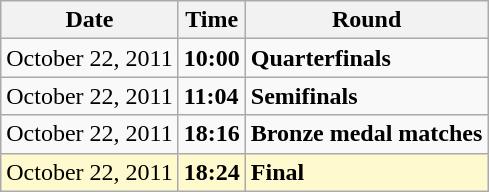<table class="wikitable">
<tr>
<th>Date</th>
<th>Time</th>
<th>Round</th>
</tr>
<tr>
<td>October 22, 2011</td>
<td><strong>10:00</strong></td>
<td><strong>Quarterfinals</strong></td>
</tr>
<tr>
<td>October 22, 2011</td>
<td><strong>11:04</strong></td>
<td><strong>Semifinals</strong></td>
</tr>
<tr>
<td>October 22, 2011</td>
<td><strong>18:16</strong></td>
<td><strong>Bronze medal matches</strong></td>
</tr>
<tr style=background:lemonchiffon>
<td>October 22, 2011</td>
<td><strong>18:24</strong></td>
<td><strong>Final</strong></td>
</tr>
</table>
